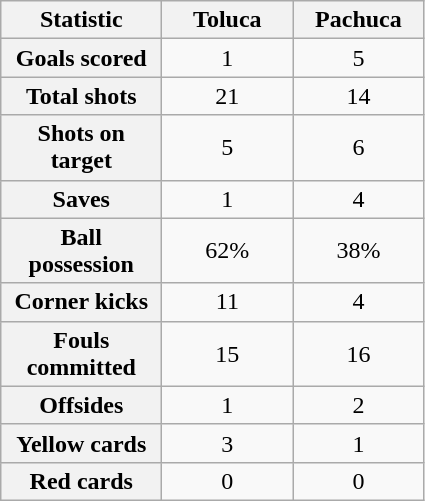<table class="wikitable plainrowheaders" style="text-align:center">
<tr>
<th scope="col" style="width:100px">Statistic</th>
<th scope="col" style="width:80px">Toluca</th>
<th scope="col" style="width:80px">Pachuca</th>
</tr>
<tr>
<th scope=row>Goals scored</th>
<td>1</td>
<td>5</td>
</tr>
<tr>
<th scope=row>Total shots</th>
<td>21</td>
<td>14</td>
</tr>
<tr>
<th scope=row>Shots on target</th>
<td>5</td>
<td>6</td>
</tr>
<tr>
<th scope=row>Saves</th>
<td>1</td>
<td>4</td>
</tr>
<tr>
<th scope=row>Ball possession</th>
<td>62%</td>
<td>38%</td>
</tr>
<tr>
<th scope=row>Corner kicks</th>
<td>11</td>
<td>4</td>
</tr>
<tr>
<th scope=row>Fouls committed</th>
<td>15</td>
<td>16</td>
</tr>
<tr>
<th scope=row>Offsides</th>
<td>1</td>
<td>2</td>
</tr>
<tr>
<th scope=row>Yellow cards</th>
<td>3</td>
<td>1</td>
</tr>
<tr>
<th scope=row>Red cards</th>
<td>0</td>
<td>0</td>
</tr>
</table>
